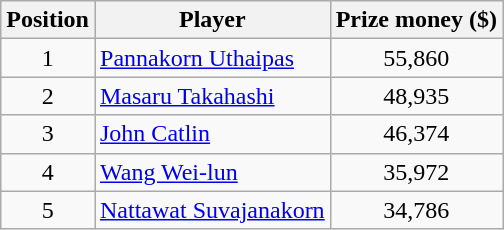<table class="wikitable">
<tr>
<th>Position</th>
<th>Player</th>
<th>Prize money ($)</th>
</tr>
<tr>
<td align=center>1</td>
<td> <a href='#'>Pannakorn Uthaipas</a></td>
<td align=center>55,860</td>
</tr>
<tr>
<td align=center>2</td>
<td> <a href='#'>Masaru Takahashi</a></td>
<td align=center>48,935</td>
</tr>
<tr>
<td align=center>3</td>
<td> <a href='#'>John Catlin</a></td>
<td align=center>46,374</td>
</tr>
<tr>
<td align=center>4</td>
<td> <a href='#'>Wang Wei-lun</a></td>
<td align=center>35,972</td>
</tr>
<tr>
<td align=center>5</td>
<td> <a href='#'>Nattawat Suvajanakorn</a></td>
<td align=center>34,786</td>
</tr>
</table>
